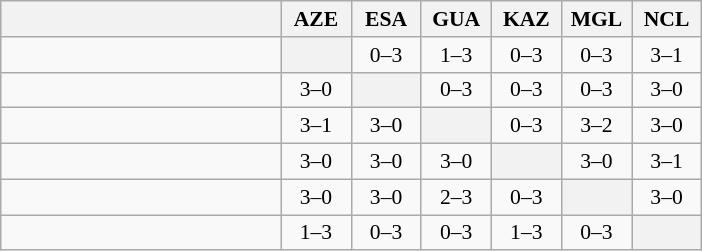<table class="wikitable" style="text-align:center; font-size:90%">
<tr>
<th width="180"> </th>
<th width="40">AZE</th>
<th width="40">ESA</th>
<th width="40">GUA</th>
<th width="40">KAZ</th>
<th width="40">MGL</th>
<th width="40">NCL</th>
</tr>
<tr>
<td style="text-align:left;"></td>
<th></th>
<td>0–3</td>
<td>1–3</td>
<td>0–3</td>
<td>0–3</td>
<td>3–1</td>
</tr>
<tr>
<td style="text-align:left;"></td>
<td>3–0</td>
<th></th>
<td>0–3</td>
<td>0–3</td>
<td>0–3</td>
<td>3–0</td>
</tr>
<tr>
<td style="text-align:left;"></td>
<td>3–1</td>
<td>3–0</td>
<th></th>
<td>0–3</td>
<td>3–2</td>
<td>3–0</td>
</tr>
<tr>
<td style="text-align:left;"></td>
<td>3–0</td>
<td>3–0</td>
<td>3–0</td>
<th></th>
<td>3–0</td>
<td>3–1</td>
</tr>
<tr>
<td style="text-align:left;"></td>
<td>3–0</td>
<td>3–0</td>
<td>2–3</td>
<td>0–3</td>
<th></th>
<td>3–0</td>
</tr>
<tr>
<td style="text-align:left;"></td>
<td>1–3</td>
<td>0–3</td>
<td>0–3</td>
<td>1–3</td>
<td>0–3</td>
<th></th>
</tr>
</table>
